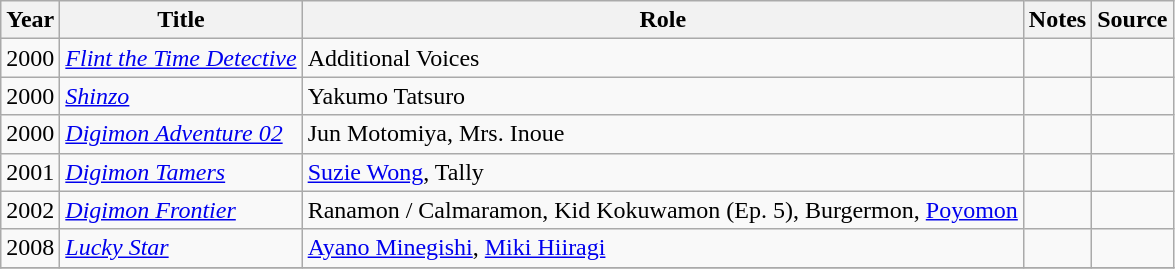<table class="wikitable sortable plainrowheaders">
<tr>
<th>Year</th>
<th>Title</th>
<th>Role</th>
<th class="unsortable">Notes</th>
<th class="unsortable">Source</th>
</tr>
<tr>
<td>2000</td>
<td><em><a href='#'>Flint the Time Detective</a></em></td>
<td>Additional Voices</td>
<td></td>
<td></td>
</tr>
<tr>
<td>2000</td>
<td><em><a href='#'>Shinzo</a></em></td>
<td>Yakumo Tatsuro</td>
<td></td>
<td></td>
</tr>
<tr>
<td>2000</td>
<td><em><a href='#'>Digimon Adventure 02</a></em></td>
<td>Jun Motomiya, Mrs. Inoue</td>
<td></td>
<td></td>
</tr>
<tr>
<td>2001</td>
<td><em><a href='#'>Digimon Tamers</a></em></td>
<td><a href='#'>Suzie Wong</a>, Tally</td>
<td></td>
<td></td>
</tr>
<tr>
<td>2002</td>
<td><em><a href='#'>Digimon Frontier</a></em></td>
<td>Ranamon / Calmaramon, Kid Kokuwamon (Ep. 5), Burgermon, <a href='#'>Poyomon</a></td>
<td></td>
<td></td>
</tr>
<tr>
<td>2008</td>
<td><em><a href='#'>Lucky Star</a></em></td>
<td><a href='#'>Ayano Minegishi</a>, <a href='#'>Miki Hiiragi</a></td>
<td></td>
<td></td>
</tr>
<tr>
</tr>
</table>
